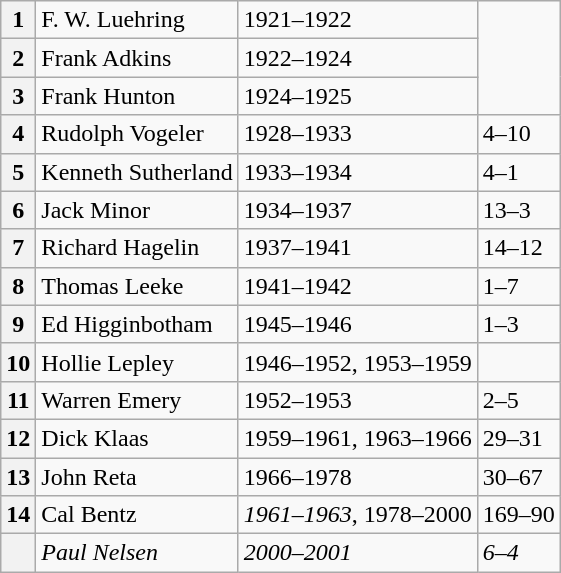<table class=wikitable>
<tr>
<th>1</th>
<td>F. W. Luehring</td>
<td>1921–1922</td>
<td rowspan=3></td>
</tr>
<tr>
<th>2</th>
<td>Frank Adkins</td>
<td>1922–1924</td>
</tr>
<tr>
<th>3</th>
<td>Frank Hunton</td>
<td>1924–1925</td>
</tr>
<tr>
<th>4</th>
<td>Rudolph Vogeler</td>
<td>1928–1933</td>
<td>4–10 </td>
</tr>
<tr>
<th>5</th>
<td>Kenneth Sutherland</td>
<td>1933–1934</td>
<td>4–1 </td>
</tr>
<tr>
<th>6</th>
<td>Jack Minor</td>
<td>1934–1937</td>
<td>13–3 </td>
</tr>
<tr>
<th>7</th>
<td>Richard Hagelin</td>
<td>1937–1941</td>
<td>14–12 </td>
</tr>
<tr>
<th>8</th>
<td>Thomas Leeke</td>
<td>1941–1942</td>
<td>1–7 </td>
</tr>
<tr>
<th>9</th>
<td>Ed Higginbotham</td>
<td>1945–1946</td>
<td>1–3 </td>
</tr>
<tr>
<th>10</th>
<td>Hollie Lepley</td>
<td>1946–1952, 1953–1959</td>
<td> </td>
</tr>
<tr>
<th>11</th>
<td>Warren Emery</td>
<td>1952–1953</td>
<td>2–5 </td>
</tr>
<tr>
<th>12</th>
<td>Dick Klaas</td>
<td>1959–1961, 1963–1966</td>
<td>29–31 </td>
</tr>
<tr>
<th>13</th>
<td>John Reta</td>
<td>1966–1978</td>
<td>30–67 </td>
</tr>
<tr>
<th>14</th>
<td>Cal Bentz</td>
<td><em>1961–1963</em>, 1978–2000</td>
<td>169–90 </td>
</tr>
<tr>
<th></th>
<td><em>Paul Nelsen</em></td>
<td><em>2000–2001</em></td>
<td><em>6–4 </em></td>
</tr>
</table>
